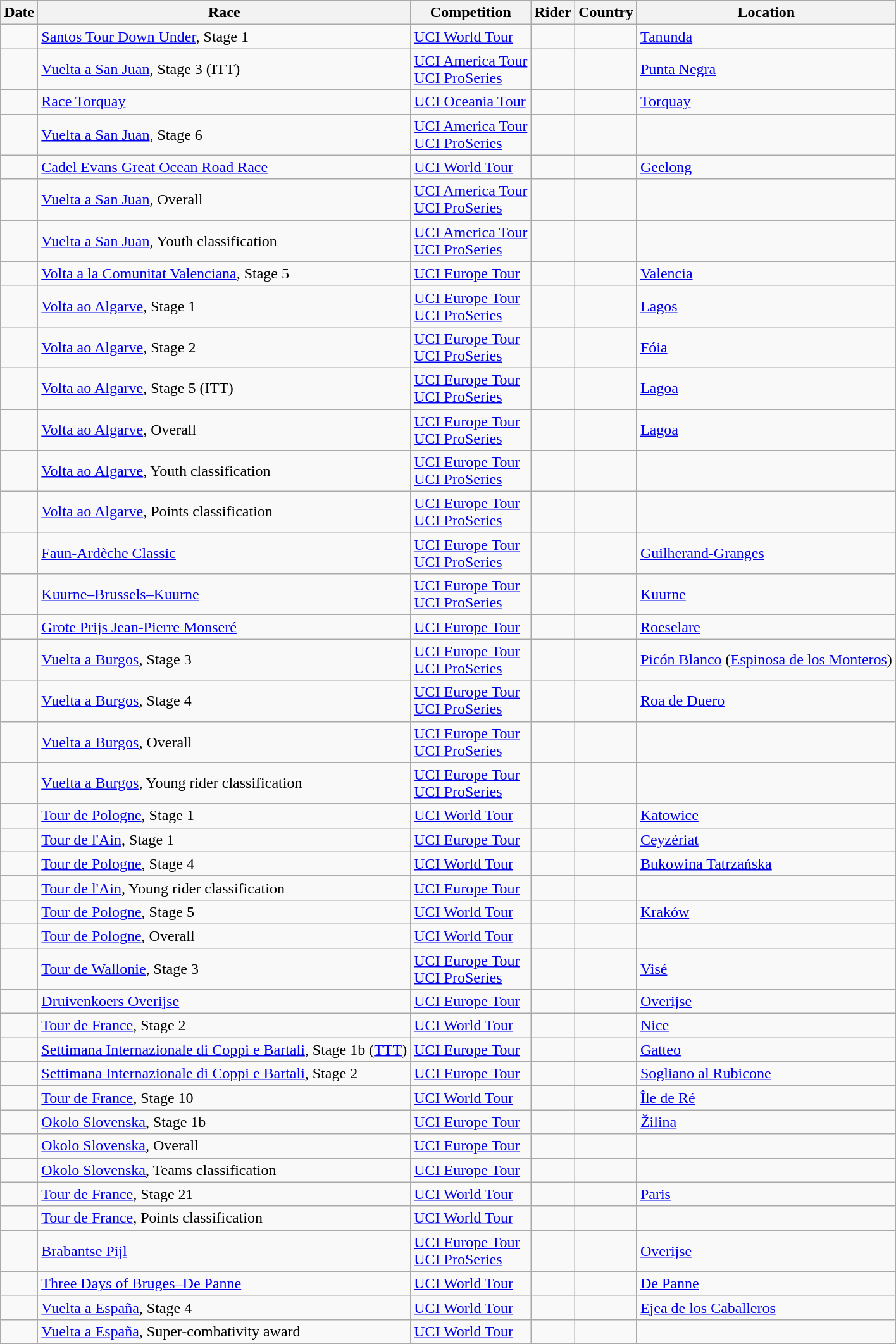<table class="wikitable sortable">
<tr>
<th>Date</th>
<th>Race</th>
<th>Competition</th>
<th>Rider</th>
<th>Country</th>
<th>Location</th>
</tr>
<tr>
<td></td>
<td><a href='#'>Santos Tour Down Under</a>, Stage 1</td>
<td><a href='#'>UCI World Tour</a></td>
<td></td>
<td></td>
<td><a href='#'>Tanunda</a></td>
</tr>
<tr>
<td></td>
<td><a href='#'>Vuelta a San Juan</a>, Stage 3 (ITT)</td>
<td><a href='#'>UCI America Tour</a> <br> <a href='#'>UCI ProSeries</a></td>
<td></td>
<td></td>
<td><a href='#'>Punta Negra</a></td>
</tr>
<tr>
<td></td>
<td><a href='#'>Race Torquay</a></td>
<td><a href='#'>UCI Oceania Tour</a></td>
<td></td>
<td></td>
<td><a href='#'>Torquay</a></td>
</tr>
<tr>
<td></td>
<td><a href='#'>Vuelta a San Juan</a>, Stage 6</td>
<td><a href='#'>UCI America Tour</a> <br> <a href='#'>UCI ProSeries</a></td>
<td></td>
<td></td>
<td></td>
</tr>
<tr>
<td></td>
<td><a href='#'>Cadel Evans Great Ocean Road Race</a></td>
<td><a href='#'>UCI World Tour</a></td>
<td></td>
<td></td>
<td><a href='#'>Geelong</a></td>
</tr>
<tr>
<td></td>
<td><a href='#'>Vuelta a San Juan</a>, Overall</td>
<td><a href='#'>UCI America Tour</a> <br> <a href='#'>UCI ProSeries</a></td>
<td></td>
<td></td>
<td></td>
</tr>
<tr>
<td></td>
<td><a href='#'>Vuelta a San Juan</a>, Youth classification</td>
<td><a href='#'>UCI America Tour</a> <br> <a href='#'>UCI ProSeries</a></td>
<td></td>
<td></td>
<td></td>
</tr>
<tr>
<td></td>
<td><a href='#'>Volta a la Comunitat Valenciana</a>, Stage 5</td>
<td><a href='#'>UCI Europe Tour</a></td>
<td></td>
<td></td>
<td><a href='#'>Valencia</a></td>
</tr>
<tr>
<td></td>
<td><a href='#'>Volta ao Algarve</a>, Stage 1</td>
<td><a href='#'>UCI Europe Tour</a> <br> <a href='#'>UCI ProSeries</a></td>
<td></td>
<td></td>
<td><a href='#'>Lagos</a></td>
</tr>
<tr>
<td></td>
<td><a href='#'>Volta ao Algarve</a>, Stage 2</td>
<td><a href='#'>UCI Europe Tour</a> <br> <a href='#'>UCI ProSeries</a></td>
<td></td>
<td></td>
<td><a href='#'>Fóia</a></td>
</tr>
<tr>
<td></td>
<td><a href='#'>Volta ao Algarve</a>, Stage 5 (ITT)</td>
<td><a href='#'>UCI Europe Tour</a> <br> <a href='#'>UCI ProSeries</a></td>
<td></td>
<td></td>
<td><a href='#'>Lagoa</a></td>
</tr>
<tr>
<td></td>
<td><a href='#'>Volta ao Algarve</a>, Overall</td>
<td><a href='#'>UCI Europe Tour</a> <br> <a href='#'>UCI ProSeries</a></td>
<td></td>
<td></td>
<td><a href='#'>Lagoa</a></td>
</tr>
<tr>
<td></td>
<td><a href='#'>Volta ao Algarve</a>, Youth classification</td>
<td><a href='#'>UCI Europe Tour</a> <br> <a href='#'>UCI ProSeries</a></td>
<td></td>
<td></td>
<td></td>
</tr>
<tr>
<td></td>
<td><a href='#'>Volta ao Algarve</a>, Points classification</td>
<td><a href='#'>UCI Europe Tour</a> <br> <a href='#'>UCI ProSeries</a></td>
<td></td>
<td></td>
<td></td>
</tr>
<tr>
<td></td>
<td><a href='#'>Faun-Ardèche Classic</a></td>
<td><a href='#'>UCI Europe Tour</a> <br> <a href='#'>UCI ProSeries</a></td>
<td></td>
<td></td>
<td><a href='#'>Guilherand-Granges</a></td>
</tr>
<tr>
<td></td>
<td><a href='#'>Kuurne–Brussels–Kuurne</a></td>
<td><a href='#'>UCI Europe Tour</a> <br> <a href='#'>UCI ProSeries</a></td>
<td></td>
<td></td>
<td><a href='#'>Kuurne</a></td>
</tr>
<tr>
<td></td>
<td><a href='#'>Grote Prijs Jean-Pierre Monseré</a></td>
<td><a href='#'>UCI Europe Tour</a></td>
<td></td>
<td></td>
<td><a href='#'>Roeselare</a></td>
</tr>
<tr>
<td></td>
<td><a href='#'>Vuelta a Burgos</a>, Stage 3</td>
<td><a href='#'>UCI Europe Tour</a> <br> <a href='#'>UCI ProSeries</a></td>
<td></td>
<td></td>
<td><a href='#'>Picón Blanco</a> (<a href='#'>Espinosa de los Monteros</a>)</td>
</tr>
<tr>
<td></td>
<td><a href='#'>Vuelta a Burgos</a>, Stage 4</td>
<td><a href='#'>UCI Europe Tour</a> <br> <a href='#'>UCI ProSeries</a></td>
<td></td>
<td></td>
<td><a href='#'>Roa de Duero</a></td>
</tr>
<tr>
<td></td>
<td><a href='#'>Vuelta a Burgos</a>, Overall</td>
<td><a href='#'>UCI Europe Tour</a> <br> <a href='#'>UCI ProSeries</a></td>
<td></td>
<td></td>
<td></td>
</tr>
<tr>
<td></td>
<td><a href='#'>Vuelta a Burgos</a>, Young rider classification</td>
<td><a href='#'>UCI Europe Tour</a> <br> <a href='#'>UCI ProSeries</a></td>
<td></td>
<td></td>
<td></td>
</tr>
<tr>
<td></td>
<td><a href='#'>Tour de Pologne</a>, Stage 1</td>
<td><a href='#'>UCI World Tour</a></td>
<td></td>
<td></td>
<td><a href='#'>Katowice</a></td>
</tr>
<tr>
<td></td>
<td><a href='#'>Tour de l'Ain</a>, Stage 1</td>
<td><a href='#'>UCI Europe Tour</a></td>
<td></td>
<td></td>
<td><a href='#'>Ceyzériat</a></td>
</tr>
<tr>
<td></td>
<td><a href='#'>Tour de Pologne</a>, Stage 4</td>
<td><a href='#'>UCI World Tour</a></td>
<td></td>
<td></td>
<td><a href='#'>Bukowina Tatrzańska</a></td>
</tr>
<tr>
<td></td>
<td><a href='#'>Tour de l'Ain</a>, Young rider classification</td>
<td><a href='#'>UCI Europe Tour</a></td>
<td></td>
<td></td>
<td></td>
</tr>
<tr>
<td></td>
<td><a href='#'>Tour de Pologne</a>, Stage 5</td>
<td><a href='#'>UCI World Tour</a></td>
<td></td>
<td></td>
<td><a href='#'>Kraków</a></td>
</tr>
<tr>
<td></td>
<td><a href='#'>Tour de Pologne</a>, Overall</td>
<td><a href='#'>UCI World Tour</a></td>
<td></td>
<td></td>
<td></td>
</tr>
<tr>
<td></td>
<td><a href='#'>Tour de Wallonie</a>, Stage 3</td>
<td><a href='#'>UCI Europe Tour</a> <br> <a href='#'>UCI ProSeries</a></td>
<td></td>
<td></td>
<td><a href='#'>Visé</a></td>
</tr>
<tr>
<td></td>
<td><a href='#'>Druivenkoers Overijse</a></td>
<td><a href='#'>UCI Europe Tour</a></td>
<td></td>
<td></td>
<td><a href='#'>Overijse</a></td>
</tr>
<tr>
<td></td>
<td><a href='#'>Tour de France</a>, Stage 2</td>
<td><a href='#'>UCI World Tour</a></td>
<td></td>
<td></td>
<td><a href='#'>Nice</a></td>
</tr>
<tr>
<td></td>
<td><a href='#'>Settimana Internazionale di Coppi e Bartali</a>, Stage 1b (<a href='#'>TTT</a>)</td>
<td><a href='#'>UCI Europe Tour</a></td>
<td align="center"></td>
<td></td>
<td><a href='#'>Gatteo</a></td>
</tr>
<tr>
<td></td>
<td><a href='#'>Settimana Internazionale di Coppi e Bartali</a>, Stage 2</td>
<td><a href='#'>UCI Europe Tour</a></td>
<td></td>
<td></td>
<td><a href='#'>Sogliano al Rubicone</a></td>
</tr>
<tr>
<td></td>
<td><a href='#'>Tour de France</a>, Stage 10</td>
<td><a href='#'>UCI World Tour</a></td>
<td></td>
<td></td>
<td><a href='#'>Île de Ré</a></td>
</tr>
<tr>
<td></td>
<td><a href='#'>Okolo Slovenska</a>, Stage 1b</td>
<td><a href='#'>UCI Europe Tour</a></td>
<td></td>
<td></td>
<td><a href='#'>Žilina</a></td>
</tr>
<tr>
<td></td>
<td><a href='#'>Okolo Slovenska</a>, Overall</td>
<td><a href='#'>UCI Europe Tour</a></td>
<td></td>
<td></td>
<td></td>
</tr>
<tr>
<td></td>
<td><a href='#'>Okolo Slovenska</a>, Teams classification</td>
<td><a href='#'>UCI Europe Tour</a></td>
<td align="center"></td>
<td></td>
<td></td>
</tr>
<tr>
<td></td>
<td><a href='#'>Tour de France</a>, Stage 21</td>
<td><a href='#'>UCI World Tour</a></td>
<td></td>
<td></td>
<td><a href='#'>Paris</a></td>
</tr>
<tr>
<td></td>
<td><a href='#'>Tour de France</a>, Points classification</td>
<td><a href='#'>UCI World Tour</a></td>
<td></td>
<td></td>
<td></td>
</tr>
<tr>
<td></td>
<td><a href='#'>Brabantse Pijl</a></td>
<td><a href='#'>UCI Europe Tour</a> <br> <a href='#'>UCI ProSeries</a></td>
<td></td>
<td></td>
<td><a href='#'>Overijse</a></td>
</tr>
<tr>
<td></td>
<td><a href='#'>Three Days of Bruges–De Panne</a></td>
<td><a href='#'>UCI World Tour</a></td>
<td></td>
<td></td>
<td><a href='#'>De Panne</a></td>
</tr>
<tr>
<td></td>
<td><a href='#'>Vuelta a España</a>, Stage 4</td>
<td><a href='#'>UCI World Tour</a></td>
<td></td>
<td></td>
<td><a href='#'>Ejea de los Caballeros</a></td>
</tr>
<tr>
<td></td>
<td><a href='#'>Vuelta a España</a>, Super-combativity award</td>
<td><a href='#'>UCI World Tour</a></td>
<td></td>
<td></td>
<td></td>
</tr>
</table>
